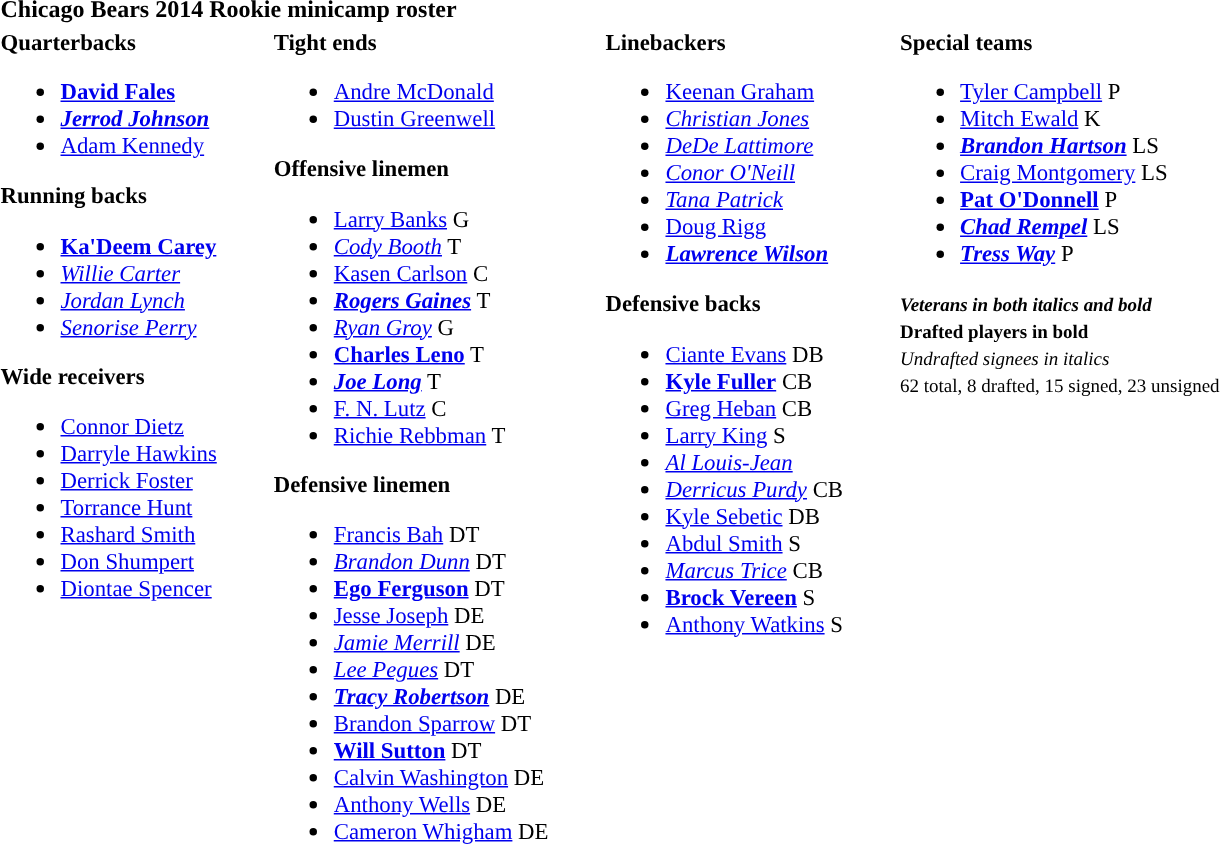<table class="toccolours" style="text-align: left;">
<tr>
<th colspan="7">Chicago Bears 2014 Rookie minicamp roster</th>
</tr>
<tr>
<td style="font-size:95%; vertical-align:top;"><strong>Quarterbacks</strong><br><ul><li> <strong><a href='#'>David Fales</a></strong></li><li> <strong><em><a href='#'>Jerrod Johnson</a></em></strong></li><li> <a href='#'>Adam Kennedy</a></li></ul><strong>Running backs</strong><ul><li> <strong><a href='#'>Ka'Deem Carey</a></strong></li><li> <em><a href='#'>Willie Carter</a></em></li><li> <em><a href='#'>Jordan Lynch</a></em></li><li> <em><a href='#'>Senorise Perry</a></em></li></ul><strong>Wide receivers</strong><ul><li> <a href='#'>Connor Dietz</a></li><li> <a href='#'>Darryle Hawkins</a></li><li> <a href='#'>Derrick Foster</a></li><li> <a href='#'>Torrance Hunt</a></li><li> <a href='#'>Rashard Smith</a></li><li> <a href='#'>Don Shumpert</a></li><li> <a href='#'>Diontae Spencer</a></li></ul></td>
<td style="width: 30px;"></td>
<td style="font-size:95%; vertical-align:top;"><strong>Tight ends</strong><br><ul><li> <a href='#'>Andre McDonald</a></li><li> <a href='#'>Dustin Greenwell</a></li></ul><strong>Offensive linemen</strong><ul><li> <a href='#'>Larry Banks</a> G</li><li> <em><a href='#'>Cody Booth</a></em> T</li><li> <a href='#'>Kasen Carlson</a> C</li><li> <strong><em><a href='#'>Rogers Gaines</a></em></strong> T</li><li> <em><a href='#'>Ryan Groy</a></em> G</li><li> <strong><a href='#'>Charles Leno</a></strong> T</li><li> <strong><em><a href='#'>Joe Long</a></em></strong> T</li><li> <a href='#'>F. N. Lutz</a> C</li><li> <a href='#'>Richie Rebbman</a> T</li></ul><strong>Defensive linemen</strong><ul><li> <a href='#'>Francis Bah</a> DT</li><li> <em><a href='#'>Brandon Dunn</a></em> DT</li><li> <strong><a href='#'>Ego Ferguson</a></strong> DT</li><li> <a href='#'>Jesse Joseph</a> DE</li><li> <em><a href='#'>Jamie Merrill</a></em> DE</li><li> <em><a href='#'>Lee Pegues</a></em> DT</li><li> <strong><em><a href='#'>Tracy Robertson</a></em></strong> DE</li><li> <a href='#'>Brandon Sparrow</a> DT</li><li> <strong><a href='#'>Will Sutton</a></strong> DT</li><li> <a href='#'>Calvin Washington</a> DE</li><li> <a href='#'>Anthony Wells</a> DE</li><li> <a href='#'>Cameron Whigham</a> DE</li></ul></td>
<td style="width: 30px;"></td>
<td style="font-size:95%; vertical-align:top;"><strong>Linebackers</strong><br><ul><li> <a href='#'>Keenan Graham</a></li><li> <em><a href='#'>Christian Jones</a></em></li><li> <em><a href='#'>DeDe Lattimore</a></em></li><li> <em><a href='#'>Conor O'Neill</a></em></li><li> <em><a href='#'>Tana Patrick</a></em></li><li> <a href='#'>Doug Rigg</a></li><li> <strong><em><a href='#'>Lawrence Wilson</a></em></strong></li></ul><strong>Defensive backs</strong><ul><li> <a href='#'>Ciante Evans</a> DB</li><li> <strong><a href='#'>Kyle Fuller</a></strong> CB</li><li> <a href='#'>Greg Heban</a> CB</li><li> <a href='#'>Larry King</a> S</li><li> <em><a href='#'>Al Louis-Jean</a></em></li><li> <em><a href='#'>Derricus Purdy</a></em> CB</li><li> <a href='#'>Kyle Sebetic</a> DB</li><li> <a href='#'>Abdul Smith</a> S</li><li> <em><a href='#'>Marcus Trice</a></em> CB</li><li> <strong><a href='#'>Brock Vereen</a></strong> S</li><li> <a href='#'>Anthony Watkins</a> S</li></ul></td>
<td style="width: 30px;"></td>
<td style="font-size:95%; vertical-align:top;"><strong>Special teams</strong><br><ul><li> <a href='#'>Tyler Campbell</a> P</li><li> <a href='#'>Mitch Ewald</a> K</li><li> <strong><em><a href='#'>Brandon Hartson</a></em></strong> LS</li><li> <a href='#'>Craig Montgomery</a> LS</li><li> <strong><a href='#'>Pat O'Donnell</a></strong> P</li><li> <strong><em><a href='#'>Chad Rempel</a></em></strong> LS</li><li> <strong><em><a href='#'>Tress Way</a></em></strong> P</li></ul><small><strong><em>Veterans in both italics and bold</em></strong></small><br>
<small><strong>Drafted players in bold</strong></small><br>
<small><em>Undrafted signees in italics</em></small><br><small>62 total, 8 drafted, 15 signed, 23 unsigned</small></td>
</tr>
</table>
